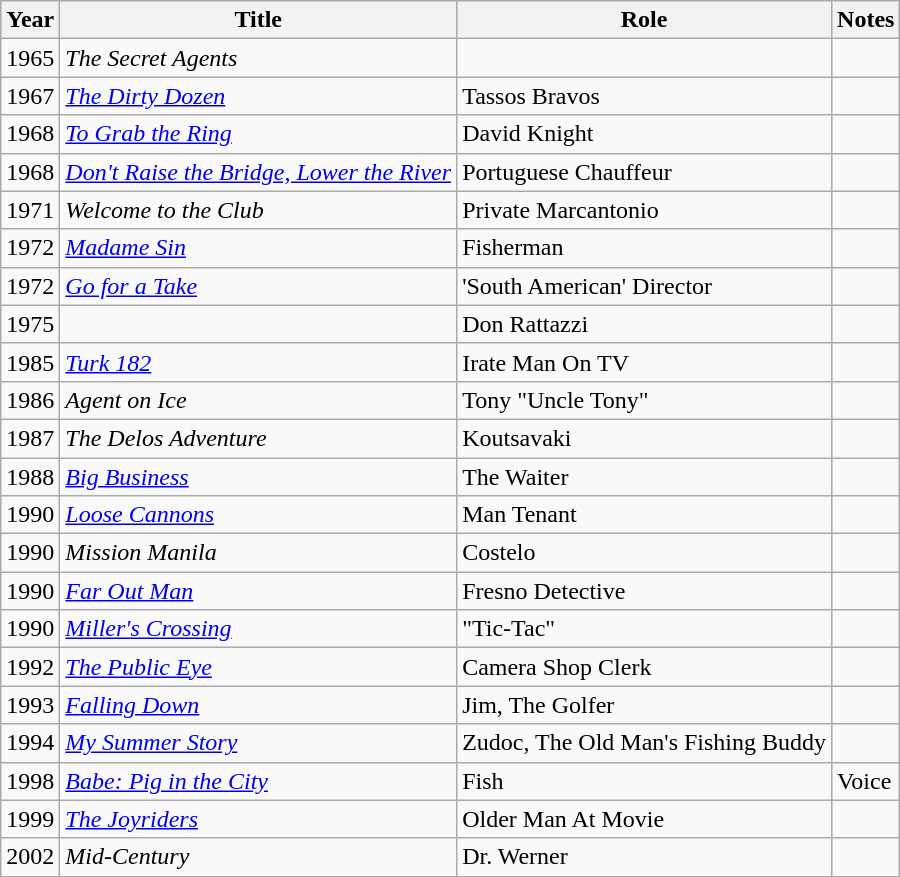<table class="wikitable">
<tr>
<th>Year</th>
<th>Title</th>
<th>Role</th>
<th>Notes</th>
</tr>
<tr>
<td>1965</td>
<td><em>The Secret Agents</em></td>
<td></td>
<td></td>
</tr>
<tr>
<td>1967</td>
<td><em><a href='#'>The Dirty Dozen</a></em></td>
<td>Tassos Bravos</td>
<td></td>
</tr>
<tr>
<td>1968</td>
<td><em><a href='#'>To Grab the Ring</a></em></td>
<td>David Knight</td>
<td></td>
</tr>
<tr>
<td>1968</td>
<td><em><a href='#'>Don't Raise the Bridge, Lower the River</a></em></td>
<td>Portuguese Chauffeur</td>
<td></td>
</tr>
<tr>
<td>1971</td>
<td><em>Welcome to the Club</em></td>
<td>Private Marcantonio</td>
<td></td>
</tr>
<tr>
<td>1972</td>
<td><em><a href='#'>Madame Sin</a></em></td>
<td>Fisherman</td>
<td></td>
</tr>
<tr>
<td>1972</td>
<td><em><a href='#'>Go for a Take</a></em></td>
<td>'South American' Director</td>
<td></td>
</tr>
<tr>
<td>1975</td>
<td><em></em></td>
<td>Don Rattazzi</td>
<td></td>
</tr>
<tr>
<td>1985</td>
<td><em><a href='#'>Turk 182</a></em></td>
<td>Irate Man On TV</td>
<td></td>
</tr>
<tr>
<td>1986</td>
<td><em>Agent on Ice</em></td>
<td>Tony "Uncle Tony"</td>
<td></td>
</tr>
<tr>
<td>1987</td>
<td><em>The Delos Adventure</em></td>
<td>Koutsavaki</td>
<td></td>
</tr>
<tr>
<td>1988</td>
<td><em><a href='#'>Big Business</a></em></td>
<td>The Waiter</td>
<td></td>
</tr>
<tr>
<td>1990</td>
<td><em><a href='#'>Loose Cannons</a></em></td>
<td>Man Tenant</td>
<td></td>
</tr>
<tr>
<td>1990</td>
<td><em>Mission Manila</em></td>
<td>Costelo</td>
<td></td>
</tr>
<tr>
<td>1990</td>
<td><em><a href='#'>Far Out Man</a></em></td>
<td>Fresno Detective</td>
<td></td>
</tr>
<tr>
<td>1990</td>
<td><em><a href='#'>Miller's Crossing</a></em></td>
<td>"Tic-Tac"</td>
<td></td>
</tr>
<tr>
<td>1992</td>
<td><em><a href='#'>The Public Eye</a></em></td>
<td>Camera Shop Clerk</td>
<td></td>
</tr>
<tr>
<td>1993</td>
<td><em><a href='#'>Falling Down</a></em></td>
<td>Jim, The Golfer</td>
<td></td>
</tr>
<tr>
<td>1994</td>
<td><em><a href='#'>My Summer Story</a></em></td>
<td>Zudoc, The Old Man's Fishing Buddy</td>
<td></td>
</tr>
<tr>
<td>1998</td>
<td><em><a href='#'>Babe: Pig in the City</a></em></td>
<td>Fish</td>
<td>Voice</td>
</tr>
<tr>
<td>1999</td>
<td><em><a href='#'>The Joyriders</a></em></td>
<td>Older Man At Movie</td>
<td></td>
</tr>
<tr>
<td>2002</td>
<td><em>Mid-Century</em></td>
<td>Dr. Werner</td>
<td></td>
</tr>
</table>
